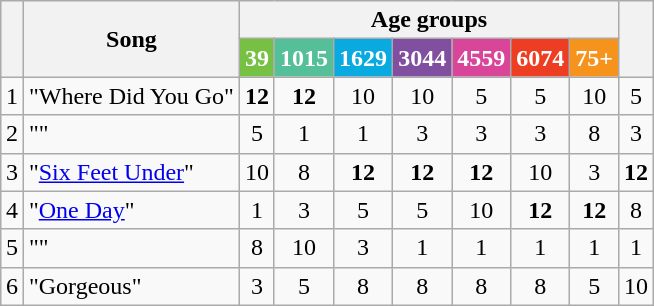<table class="wikitable" style="margin: 1em auto 1em auto; text-align:center;">
<tr>
<th rowspan="2"></th>
<th rowspan="2">Song</th>
<th colspan="7">Age groups</th>
<th rowspan="2"></th>
</tr>
<tr>
<th style="background:#76C043;color:white;">39</th>
<th style="background:#55BF9A;color:white;">1015</th>
<th style="background:#09AAE0;color:white;">1629</th>
<th style="background:#804F9F;color:white;">3044</th>
<th style="background:#D94599;color:white;">4559</th>
<th style="background:#ED3E23;color:white;">6074</th>
<th style="background:#F6931D;color:white;">75+</th>
</tr>
<tr>
<td>1</td>
<td align="left">"Where Did You Go"</td>
<td><strong>12</strong></td>
<td><strong>12</strong></td>
<td>10</td>
<td>10</td>
<td>5</td>
<td>5</td>
<td>10</td>
<td>5</td>
</tr>
<tr>
<td>2</td>
<td align="left">""</td>
<td>5</td>
<td>1</td>
<td>1</td>
<td>3</td>
<td>3</td>
<td>3</td>
<td>8</td>
<td>3</td>
</tr>
<tr>
<td>3</td>
<td align="left">"<a href='#'>Six Feet Under</a>"</td>
<td>10</td>
<td>8</td>
<td><strong>12</strong></td>
<td><strong>12</strong></td>
<td><strong>12</strong></td>
<td>10</td>
<td>3</td>
<td><strong>12</strong></td>
</tr>
<tr>
<td>4</td>
<td align="left">"<a href='#'>One Day</a>"</td>
<td>1</td>
<td>3</td>
<td>5</td>
<td>5</td>
<td>10</td>
<td><strong>12</strong></td>
<td><strong>12</strong></td>
<td>8</td>
</tr>
<tr>
<td>5</td>
<td align="left">""</td>
<td>8</td>
<td>10</td>
<td>3</td>
<td>1</td>
<td>1</td>
<td>1</td>
<td>1</td>
<td>1</td>
</tr>
<tr>
<td>6</td>
<td align="left">"Gorgeous"</td>
<td>3</td>
<td>5</td>
<td>8</td>
<td>8</td>
<td>8</td>
<td>8</td>
<td>5</td>
<td>10</td>
</tr>
</table>
